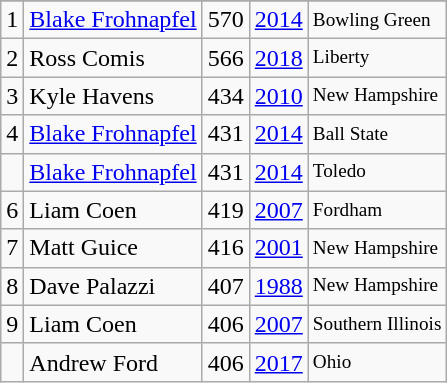<table class="wikitable">
<tr>
</tr>
<tr>
<td>1</td>
<td><a href='#'>Blake Frohnapfel</a></td>
<td><abbr>570</abbr></td>
<td><a href='#'>2014</a></td>
<td style="font-size:80%;">Bowling Green</td>
</tr>
<tr>
<td>2</td>
<td>Ross Comis</td>
<td><abbr>566</abbr></td>
<td><a href='#'>2018</a></td>
<td style="font-size:80%;">Liberty</td>
</tr>
<tr>
<td>3</td>
<td>Kyle Havens</td>
<td><abbr>434</abbr></td>
<td><a href='#'>2010</a></td>
<td style="font-size:80%;">New Hampshire</td>
</tr>
<tr>
<td>4</td>
<td><a href='#'>Blake Frohnapfel</a></td>
<td><abbr>431</abbr></td>
<td><a href='#'>2014</a></td>
<td style="font-size:80%;">Ball State</td>
</tr>
<tr>
<td></td>
<td><a href='#'>Blake Frohnapfel</a></td>
<td><abbr>431</abbr></td>
<td><a href='#'>2014</a></td>
<td style="font-size:80%;">Toledo</td>
</tr>
<tr>
<td>6</td>
<td>Liam Coen</td>
<td><abbr>419</abbr></td>
<td><a href='#'>2007</a></td>
<td style="font-size:80%;">Fordham</td>
</tr>
<tr>
<td>7</td>
<td>Matt Guice</td>
<td><abbr>416</abbr></td>
<td><a href='#'>2001</a></td>
<td style="font-size:80%;">New Hampshire</td>
</tr>
<tr>
<td>8</td>
<td>Dave Palazzi</td>
<td>407</td>
<td><a href='#'>1988</a></td>
<td style="font-size:80%;">New Hampshire</td>
</tr>
<tr>
<td>9</td>
<td>Liam Coen</td>
<td><abbr>406</abbr></td>
<td><a href='#'>2007</a></td>
<td style="font-size:80%;">Southern Illinois</td>
</tr>
<tr>
<td></td>
<td>Andrew Ford</td>
<td><abbr>406</abbr></td>
<td><a href='#'>2017</a></td>
<td style="font-size:80%;">Ohio</td>
</tr>
</table>
